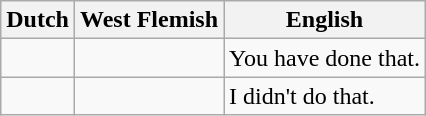<table class="wikitable">
<tr>
<th>Dutch</th>
<th>West Flemish</th>
<th>English</th>
</tr>
<tr>
<td></td>
<td></td>
<td>You have done that.</td>
</tr>
<tr>
<td></td>
<td></td>
<td>I didn't do that.</td>
</tr>
</table>
